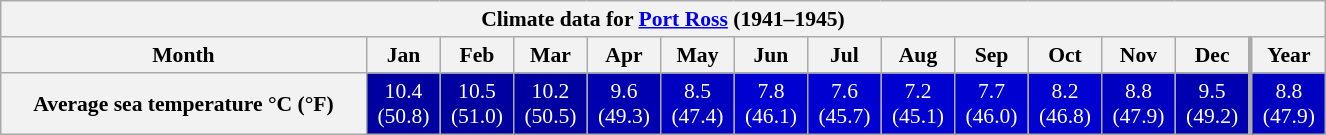<table style="width:70%;text-align:center;font-size:90%;line-height:1.2em;margin-left:auto;margin-right:auto" class="wikitable">
<tr>
<th Colspan=14>Climate data for <a href='#'>Port Ross</a> (1941–1945)</th>
</tr>
<tr>
<th>Month</th>
<th>Jan</th>
<th>Feb</th>
<th>Mar</th>
<th>Apr</th>
<th>May</th>
<th>Jun</th>
<th>Jul</th>
<th>Aug</th>
<th>Sep</th>
<th>Oct</th>
<th>Nov</th>
<th>Dec</th>
<th style="border-left-width:medium">Year</th>
</tr>
<tr>
<th>Average sea temperature °C (°F)</th>
<td style="background:#0000A0; color:#ffffff;">10.4<br>(50.8)</td>
<td style="background:#0000A0; color:#ffffff;">10.5<br>(51.0)</td>
<td style="background:#0000A0; color:#ffffff;">10.2<br>(50.5)</td>
<td style="background:#0000B0; color:#ffffff;">9.6<br>(49.3)</td>
<td style="background:#0000C0; color:#ffffff;">8.5<br>(47.4)</td>
<td style="background:#0000D0; color:#ffffff;">7.8<br>(46.1)</td>
<td style="background:#0000D0; color:#ffffff;">7.6<br>(45.7)</td>
<td style="background:#0000D0; color:#ffffff;">7.2<br>(45.1)</td>
<td style="background:#0000D0; color:#ffffff;">7.7<br>(46.0)</td>
<td style="background:#0000D0; color:#ffffff;">8.2<br>(46.8)</td>
<td style="background:#0000C0; color:#ffffff;">8.8<br>(47.9)</td>
<td style="background:#0000B0; color:#ffffff;">9.5<br>(49.2)</td>
<td style="background:#0000C0; color:#ffffff; border-left-width:medium;">8.8<br>(47.9)</td>
</tr>
</table>
